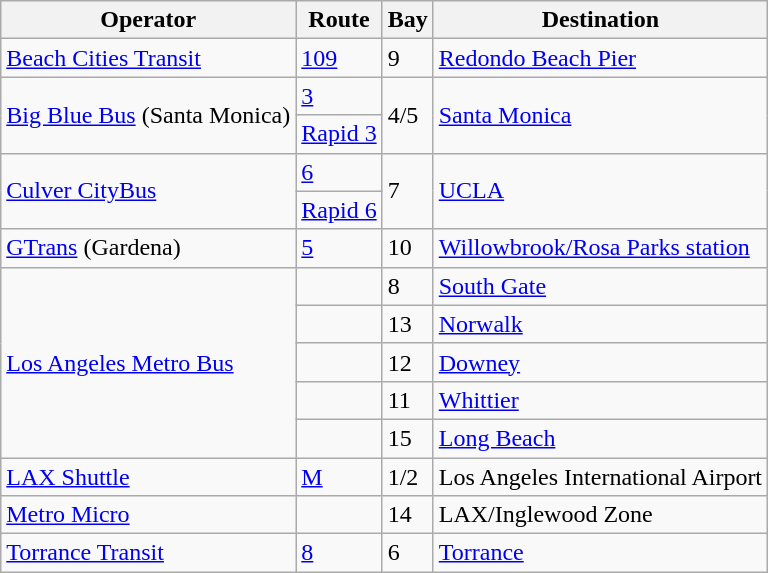<table class="wikitable">
<tr>
<th>Operator</th>
<th>Route</th>
<th>Bay</th>
<th>Destination</th>
</tr>
<tr>
<td><a href='#'>Beach Cities Transit</a></td>
<td><a href='#'>109</a></td>
<td>9</td>
<td><a href='#'>Redondo Beach Pier</a></td>
</tr>
<tr>
<td rowspan="2"><a href='#'>Big Blue Bus</a> (Santa Monica)</td>
<td><a href='#'>3</a></td>
<td rowspan="2">4/5</td>
<td rowspan="2"><a href='#'>Santa Monica</a></td>
</tr>
<tr>
<td><a href='#'>Rapid 3</a></td>
</tr>
<tr>
<td rowspan="2"><a href='#'>Culver CityBus</a></td>
<td><a href='#'>6</a></td>
<td rowspan="2">7</td>
<td rowspan="2"><a href='#'>UCLA</a></td>
</tr>
<tr>
<td><a href='#'>Rapid 6</a></td>
</tr>
<tr>
<td><a href='#'>GTrans</a> (Gardena)</td>
<td><a href='#'>5</a></td>
<td>10</td>
<td><a href='#'>Willowbrook/Rosa Parks station</a></td>
</tr>
<tr>
<td rowspan="5"><a href='#'>Los Angeles Metro Bus</a></td>
<td></td>
<td>8</td>
<td><a href='#'>South Gate</a></td>
</tr>
<tr>
<td></td>
<td>13</td>
<td><a href='#'>Norwalk</a></td>
</tr>
<tr>
<td></td>
<td>12</td>
<td><a href='#'>Downey</a></td>
</tr>
<tr>
<td></td>
<td>11</td>
<td><a href='#'>Whittier</a></td>
</tr>
<tr>
<td></td>
<td>15</td>
<td><a href='#'>Long Beach</a></td>
</tr>
<tr>
<td><a href='#'>LAX Shuttle</a></td>
<td><a href='#'>M</a></td>
<td>1/2</td>
<td>Los Angeles International Airport</td>
</tr>
<tr>
<td><a href='#'>Metro Micro</a></td>
<td></td>
<td>14</td>
<td>LAX/Inglewood Zone</td>
</tr>
<tr>
<td><a href='#'>Torrance Transit</a></td>
<td><a href='#'>8</a></td>
<td>6</td>
<td><a href='#'>Torrance</a></td>
</tr>
</table>
